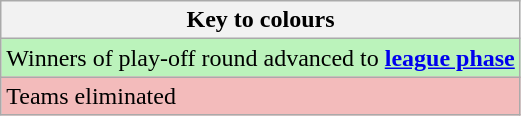<table class="wikitable">
<tr>
<th>Key to colours</th>
</tr>
<tr bgcolor=#BBF3BB>
<td>Winners of play-off round advanced to <strong><a href='#'>league phase</a></strong></td>
</tr>
<tr bgcolor=#F3BBBB>
<td>Teams eliminated</td>
</tr>
</table>
